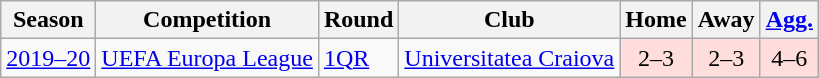<table class="wikitable">
<tr>
<th>Season</th>
<th>Competition</th>
<th>Round</th>
<th>Club</th>
<th>Home</th>
<th>Away</th>
<th><a href='#'>Agg.</a></th>
</tr>
<tr>
<td><a href='#'>2019–20</a></td>
<td><a href='#'>UEFA Europa League</a></td>
<td><a href='#'>1QR</a></td>
<td> <a href='#'>Universitatea Craiova</a></td>
<td style="text-align:center; background:#fdd;">2–3</td>
<td style="text-align:center; background:#fdd;">2–3</td>
<td style="text-align:center; background:#fdd;">4–6</td>
</tr>
</table>
